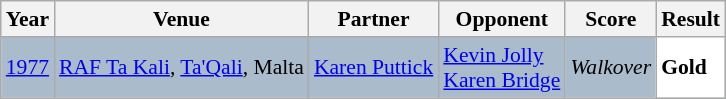<table class="sortable wikitable" style="font-size: 90%;">
<tr>
<th>Year</th>
<th>Venue</th>
<th>Partner</th>
<th>Opponent</th>
<th>Score</th>
<th>Result</th>
</tr>
<tr style="background:#AABBCC">
<td align="center"><a href='#'>1977</a></td>
<td align="left"><a href='#'>RAF Ta Kali</a>, <a href='#'>Ta'Qali</a>, Malta</td>
<td align="left"> <a href='#'>Karen Puttick</a></td>
<td align="left"> <a href='#'>Kevin Jolly</a> <br>  <a href='#'>Karen Bridge</a></td>
<td align="left"><em>Walkover</em></td>
<td style="text-align:left; background:white"> <strong>Gold</strong></td>
</tr>
</table>
